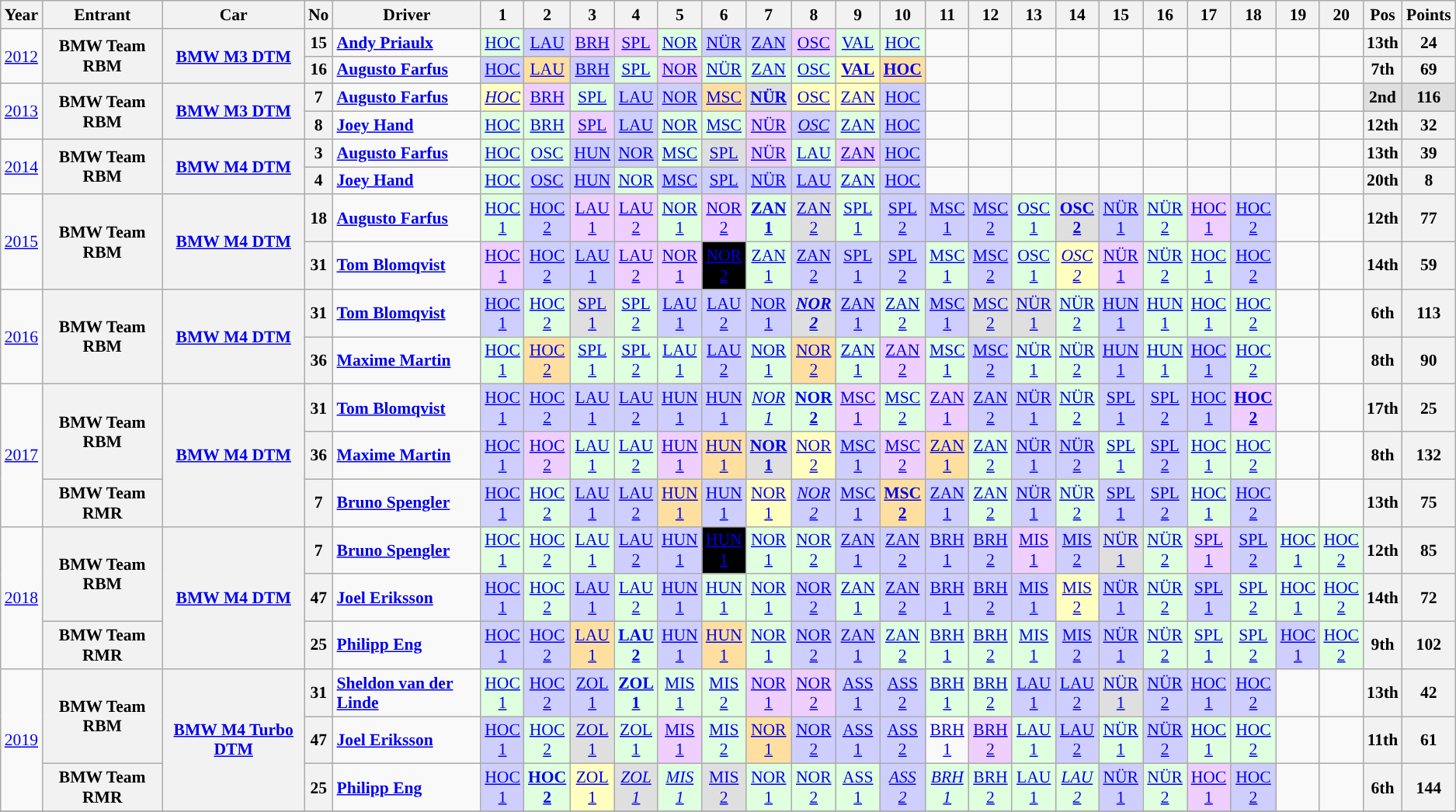<table class="wikitable" border="1" style="text-align:center; font-size:90%;">
<tr>
<th>Year</th>
<th>Entrant</th>
<th>Car</th>
<th>No</th>
<th>Driver</th>
<th>1</th>
<th>2</th>
<th>3</th>
<th>4</th>
<th>5</th>
<th>6</th>
<th>7</th>
<th>8</th>
<th>9</th>
<th>10</th>
<th>11</th>
<th>12</th>
<th>13</th>
<th>14</th>
<th>15</th>
<th>16</th>
<th>17</th>
<th>18</th>
<th>19</th>
<th>20</th>
<th>Pos</th>
<th>Points</th>
</tr>
<tr>
<td rowspan=2><a href='#'>2012</a></td>
<th rowspan=2>BMW Team RBM</th>
<th rowspan=2><a href='#'>BMW M3 DTM</a></th>
<th>15</th>
<td align="left"><strong> <a href='#'>Andy Priaulx</a></strong></td>
<td style="background:#dfffdf;"><a href='#'>HOC</a><br></td>
<td style="background:#CFCFFF;"><a href='#'>LAU</a><br></td>
<td style="background:#efcfff;"><a href='#'>BRH</a><br></td>
<td style="background:#efcfff;"><a href='#'>SPL</a><br></td>
<td style="background:#dfffdf;"><a href='#'>NOR</a><br></td>
<td style="background:#CFCFFF;"><a href='#'>NÜR</a><br></td>
<td style="background:#CFCFFF;"><a href='#'>ZAN</a><br></td>
<td style="background:#efcfff;"><a href='#'>OSC</a><br></td>
<td style="background:#dfffdf;"><a href='#'>VAL</a><br></td>
<td style="background:#dfffdf;"><a href='#'>HOC</a><br></td>
<td></td>
<td></td>
<td></td>
<td></td>
<td></td>
<td></td>
<td></td>
<td></td>
<td></td>
<td></td>
<th>13th</th>
<th>24</th>
</tr>
<tr>
<th>16</th>
<td align="left"><strong> <a href='#'>Augusto Farfus</a></strong></td>
<td style="background:#CFCFFF;"><a href='#'>HOC</a><br></td>
<td style="background:#ffdf9f;"><a href='#'>LAU</a><br></td>
<td style="background:#CFCFFF;"><a href='#'>BRH</a><br></td>
<td style="background:#DFFFDF;"><a href='#'>SPL</a><br></td>
<td style="background:#efcfff;"><a href='#'>NOR</a><br></td>
<td style="background:#DFFFDF;"><a href='#'>NÜR</a><br></td>
<td style="background:#DFFFDF;"><a href='#'>ZAN</a><br></td>
<td style="background:#DFFFDF;"><a href='#'>OSC</a><br></td>
<td style="background:#FFFFBF;"><strong><a href='#'>VAL</a></strong><br></td>
<td style="background:#ffdf9f;"><strong><a href='#'>HOC</a></strong><br></td>
<td></td>
<td></td>
<td></td>
<td></td>
<td></td>
<td></td>
<td></td>
<td></td>
<td></td>
<td></td>
<th>7th</th>
<th>69</th>
</tr>
<tr>
<td rowspan=2><a href='#'>2013</a></td>
<th rowspan=2>BMW Team RBM</th>
<th rowspan=2><a href='#'>BMW M3 DTM</a></th>
<th>7</th>
<td align="left"><strong> <a href='#'>Augusto Farfus</a></strong></td>
<td style="background:#FFFFBF;"><em><a href='#'>HOC</a></em><br></td>
<td style="background:#EFCFFF;"><a href='#'>BRH</a><br></td>
<td style="background:#DFFFDF;"><a href='#'>SPL</a><br></td>
<td style="background:#CFCFFF;"><a href='#'>LAU</a><br></td>
<td style="background:#CFCFFF;"><a href='#'>NOR</a><br></td>
<td style="background:#FFDF9F;"><a href='#'>MSC</a><br></td>
<td style="background:#DFDFDF;"><strong><a href='#'>NÜR</a></strong><br></td>
<td style="background:#FFFFBF;"><a href='#'>OSC</a><br></td>
<td style="background:#FFFFBF;"><a href='#'>ZAN</a><br></td>
<td style="background:#CFCFFF;"><a href='#'>HOC</a><br></td>
<td></td>
<td></td>
<td></td>
<td></td>
<td></td>
<td></td>
<td></td>
<td></td>
<td></td>
<td></td>
<td style="background:#DFDFDF;"><strong>2nd</strong></td>
<td style="background:#DFDFDF;"><strong>116</strong></td>
</tr>
<tr>
<th>8</th>
<td align="left"><strong> <a href='#'>Joey Hand</a></strong></td>
<td style="background:#DFFFDF;"><a href='#'>HOC</a><br></td>
<td style="background:#DFFFDF;"><a href='#'>BRH</a><br></td>
<td style="background:#EFCFFF;"><a href='#'>SPL</a><br></td>
<td style="background:#CFCFFF;"><a href='#'>LAU</a><br></td>
<td style="background:#DFFFDF;"><a href='#'>NOR</a><br></td>
<td style="background:#DFFFDF;"><a href='#'>MSC</a><br></td>
<td style="background:#EFCFFF;"><a href='#'>NÜR</a><br></td>
<td style="background:#CFCFFF;"><em><a href='#'>OSC</a></em><br></td>
<td style="background:#DFFFDF;"><a href='#'>ZAN</a><br></td>
<td style="background:#CFCFFF;"><a href='#'>HOC</a><br></td>
<td></td>
<td></td>
<td></td>
<td></td>
<td></td>
<td></td>
<td></td>
<td></td>
<td></td>
<td></td>
<th>12th</th>
<th>32</th>
</tr>
<tr>
<td rowspan=2><a href='#'>2014</a></td>
<th rowspan=2>BMW Team RBM</th>
<th rowspan=2><a href='#'>BMW M4 DTM</a></th>
<th>3</th>
<td align="left"><strong> <a href='#'>Augusto Farfus</a></strong></td>
<td style="background:#DFFFDF;"><a href='#'>HOC</a><br></td>
<td style="background:#DFFFDF;"><a href='#'>OSC</a><br></td>
<td style="background:#CFCFFF;"><a href='#'>HUN</a><br></td>
<td style="background:#CFCFFF;"><a href='#'>NOR</a><br></td>
<td style="background:#DFFFDF;"><a href='#'>MSC</a><br></td>
<td style="background:#DFDFDF;"><a href='#'>SPL</a><br></td>
<td style="background:#EFCFFF;"><a href='#'>NÜR</a><br></td>
<td style="background:#DFFFDF;"><a href='#'>LAU</a><br></td>
<td style="background:#EFCFFF;"><a href='#'>ZAN</a><br></td>
<td style="background:#CFCFFF;"><a href='#'>HOC</a><br></td>
<td></td>
<td></td>
<td></td>
<td></td>
<td></td>
<td></td>
<td></td>
<td></td>
<td></td>
<td></td>
<th>13th</th>
<th>39</th>
</tr>
<tr>
<th>4</th>
<td align="left"><strong> <a href='#'>Joey Hand</a></strong></td>
<td style="background:#DFFFDF;"><a href='#'>HOC</a><br></td>
<td style="background:#CFCFFF;"><a href='#'>OSC</a><br></td>
<td style="background:#CFCFFF;"><a href='#'>HUN</a><br></td>
<td style="background:#DFFFDF;"><a href='#'>NOR</a><br></td>
<td style="background:#CFCFFF;"><a href='#'>MSC</a><br></td>
<td style="background:#CFCFFF;"><a href='#'>SPL</a><br></td>
<td style="background:#CFCFFF;"><a href='#'>NÜR</a><br></td>
<td style="background:#CFCFFF;"><a href='#'>LAU</a><br></td>
<td style="background:#DFFFDF;"><a href='#'>ZAN</a><br></td>
<td style="background:#CFCFFF;"><a href='#'>HOC</a><br></td>
<td></td>
<td></td>
<td></td>
<td></td>
<td></td>
<td></td>
<td></td>
<td></td>
<td></td>
<td></td>
<th>20th</th>
<th>8</th>
</tr>
<tr>
<td rowspan=2><a href='#'>2015</a></td>
<th rowspan=2>BMW Team RBM</th>
<th rowspan=2><a href='#'>BMW M4 DTM</a></th>
<th>18</th>
<td align="left"><strong> <a href='#'>Augusto Farfus</a></strong></td>
<td style="background:#DFFFDF;"><a href='#'>HOC<br>1</a><br></td>
<td style="background:#CFCFFF;"><a href='#'>HOC<br>2</a><br></td>
<td style="background:#EFCFFF;"><a href='#'>LAU<br>1</a><br></td>
<td style="background:#EFCFFF;"><a href='#'>LAU<br>2</a><br></td>
<td style="background:#DFFFDF;"><a href='#'>NOR<br>1</a><br></td>
<td style="background:#EFCFFF;"><a href='#'>NOR<br>2</a><br></td>
<td style="background:#DFFFDF;"><strong><a href='#'>ZAN<br>1</a></strong><br></td>
<td style="background:#DFDFDF;"><a href='#'>ZAN<br>2</a><br></td>
<td style="background:#DFFFDF;"><a href='#'>SPL<br>1</a><br></td>
<td style="background:#CFCFFF;"><a href='#'>SPL<br>2</a><br></td>
<td style="background:#CFCFFF;"><a href='#'>MSC<br>1</a><br></td>
<td style="background:#CFCFFF;"><a href='#'>MSC<br>2</a><br></td>
<td style="background:#DFFFDF;"><a href='#'>OSC<br>1</a><br></td>
<td style="background:#DFDFDF;"><strong><a href='#'>OSC<br>2</a></strong><br></td>
<td style="background:#CFCFFF;"><a href='#'>NÜR<br>1</a><br></td>
<td style="background:#DFFFDF;"><a href='#'>NÜR<br>2</a><br></td>
<td style="background:#EFCFFF;"><a href='#'>HOC<br>1</a><br></td>
<td style="background:#CFCFFF;"><a href='#'>HOC<br>2</a><br></td>
<td></td>
<td></td>
<th>12th</th>
<th>77</th>
</tr>
<tr>
<th>31</th>
<td align="left"><strong> <a href='#'>Tom Blomqvist</a></strong></td>
<td style="background:#EFCFFF;"><a href='#'>HOC<br>1</a><br></td>
<td style="background:#CFCFFF;"><a href='#'>HOC<br>2</a><br></td>
<td style="background:#CFCFFF;"><a href='#'>LAU<br>1</a><br></td>
<td style="background:#EFCFFF;"><a href='#'>LAU<br>2</a><br></td>
<td style="background:#EFCFFF;"><a href='#'>NOR<br>1</a><br></td>
<td style="background:#000000; color:white;"><a href='#'><span>NOR<br>2</span></a><br></td>
<td style="background:#DFFFDF;"><a href='#'>ZAN<br>1</a><br></td>
<td style="background:#CFCFFF;"><a href='#'>ZAN<br>2</a><br></td>
<td style="background:#CFCFFF;"><a href='#'>SPL<br>1</a><br></td>
<td style="background:#CFCFFF;"><a href='#'>SPL<br>2</a><br></td>
<td style="background:#DFFFDF;"><a href='#'>MSC<br>1</a><br></td>
<td style="background:#CFCFFF;"><a href='#'>MSC<br>2</a><br></td>
<td style="background:#DFFFDF;"><a href='#'>OSC<br>1</a><br></td>
<td style="background:#FFFFBF;"><em><a href='#'>OSC<br>2</a></em><br></td>
<td style="background:#EFCFFF;"><a href='#'>NÜR<br>1</a><br></td>
<td style="background:#DFFFDF;"><a href='#'>NÜR<br>2</a><br></td>
<td style="background:#DFFFDF;"><a href='#'>HOC<br>1</a><br></td>
<td style="background:#CFCFFF;"><a href='#'>HOC<br>2</a><br></td>
<td></td>
<td></td>
<th>14th</th>
<th>59</th>
</tr>
<tr>
<td rowspan=2><a href='#'>2016</a></td>
<th rowspan=2>BMW Team RBM</th>
<th rowspan=2><a href='#'>BMW M4 DTM</a></th>
<th>31</th>
<td align="left"><strong> <a href='#'>Tom Blomqvist</a></strong></td>
<td style="background:#CFCFFF;"><a href='#'>HOC<br>1</a><br></td>
<td style="background:#DFFFDF;"><a href='#'>HOC<br>2</a><br></td>
<td style="background:#DFDFDF;"><a href='#'>SPL<br>1</a><br></td>
<td style="background:#DFFFDF;"><a href='#'>SPL<br>2</a><br></td>
<td style="background:#CFCFFF;"><a href='#'>LAU<br>1</a><br></td>
<td style="background:#CFCFFF;"><a href='#'>LAU<br>2</a><br></td>
<td style="background:#CFCFFF;"><a href='#'>NOR<br>1</a><br></td>
<td style="background:#DFDFDF;"><strong><em><a href='#'>NOR<br>2</a></em></strong><br></td>
<td style="background:#CFCFFF;"><a href='#'>ZAN<br>1</a><br></td>
<td style="background:#DFFFDF;"><a href='#'>ZAN<br>2</a><br></td>
<td style="background:#CFCFFF;"><a href='#'>MSC<br>1</a><br></td>
<td style="background:#DFDFDF;"><a href='#'>MSC<br>2</a><br></td>
<td style="background:#DFDFDF;"><a href='#'>NÜR<br>1</a><br></td>
<td style="background:#DFFFDF;"><a href='#'>NÜR<br>2</a><br></td>
<td style="background:#CFCFFF;"><a href='#'>HUN<br>1</a><br></td>
<td style="background:#DFFFDF;"><a href='#'>HUN<br>1</a><br></td>
<td style="background:#DFFFDF;"><a href='#'>HOC<br>1</a><br></td>
<td style="background:#DFFFDF;"><a href='#'>HOC<br>2</a><br></td>
<td></td>
<td></td>
<th>6th</th>
<th>113</th>
</tr>
<tr>
<th>36</th>
<td align="left"><strong> <a href='#'>Maxime Martin</a></strong></td>
<td style="background:#DFFFDF;"><a href='#'>HOC<br>1</a><br></td>
<td style="background:#FFDF9F;"><a href='#'>HOC<br>2</a><br></td>
<td style="background:#DFFFDF;"><a href='#'>SPL<br>1</a><br></td>
<td style="background:#DFFFDF;"><a href='#'>SPL<br>2</a><br></td>
<td style="background:#DFFFDF;"><a href='#'>LAU<br>1</a><br></td>
<td style="background:#CFCFFF;"><a href='#'>LAU<br>2</a><br></td>
<td style="background:#DFFFDF;"><a href='#'>NOR<br>1</a><br></td>
<td style="background:#FFDF9F;"><a href='#'>NOR<br>2</a><br></td>
<td style="background:#DFFFDF;"><a href='#'>ZAN<br>1</a><br></td>
<td style="background:#EFCFFF;"><a href='#'>ZAN<br>2</a><br></td>
<td style="background:#DFFFDF;"><a href='#'>MSC<br>1</a><br></td>
<td style="background:#CFCFFF;"><a href='#'>MSC<br>2</a><br></td>
<td style="background:#DFFFDF;"><a href='#'>NÜR<br>1</a><br></td>
<td style="background:#DFFFDF;"><a href='#'>NÜR<br>2</a><br></td>
<td style="background:#CFCFFF;"><a href='#'>HUN<br>1</a><br></td>
<td style="background:#DFFFDF;"><a href='#'>HUN<br>1</a><br></td>
<td style="background:#CFCFFF;"><a href='#'>HOC<br>1</a><br></td>
<td style="background:#DFFFDF;"><a href='#'>HOC<br>2</a><br></td>
<td></td>
<td></td>
<th>8th</th>
<th>90</th>
</tr>
<tr>
<td rowspan=3><a href='#'>2017</a></td>
<th rowspan=2>BMW Team RBM</th>
<th rowspan=3><a href='#'>BMW M4 DTM</a></th>
<th>31</th>
<td align="left"><strong> <a href='#'>Tom Blomqvist</a></strong></td>
<td style="background:#CFCFFF;"><a href='#'>HOC<br>1</a><br></td>
<td style="background:#CFCFFF;"><a href='#'>HOC<br>2</a><br></td>
<td style="background:#CFCFFF;"><a href='#'>LAU<br>1</a><br></td>
<td style="background:#CFCFFF;"><a href='#'>LAU<br>2</a><br></td>
<td style="background:#CFCFFF;"><a href='#'>HUN<br>1</a><br></td>
<td style="background:#CFCFFF;"><a href='#'>HUN<br>1</a><br></td>
<td style="background:#DFFFDF;"><em><a href='#'>NOR<br>1</a></em><br></td>
<td style="background:#DFFFDF;"><strong><a href='#'>NOR<br>2</a></strong><br></td>
<td style="background:#EFCFFF;"><a href='#'>MSC<br>1</a><br></td>
<td style="background:#DFFFDF;"><a href='#'>MSC<br>2</a><br></td>
<td style="background:#EFCFFF;"><a href='#'>ZAN<br>1</a><br></td>
<td style="background:#CFCFFF;"><a href='#'>ZAN<br>2</a><br></td>
<td style="background:#CFCFFF;"><a href='#'>NÜR<br>1</a><br></td>
<td style="background:#DFFFDF;"><a href='#'>NÜR<br>2</a><br></td>
<td style="background:#CFCFFF;"><a href='#'>SPL<br>1</a><br></td>
<td style="background:#CFCFFF;"><a href='#'>SPL<br>2</a><br></td>
<td style="background:#CFCFFF;"><a href='#'>HOC<br>1</a><br></td>
<td style="background:#EFCFFF;"><strong><a href='#'>HOC<br>2</a></strong><br></td>
<td></td>
<td></td>
<th>17th</th>
<th>25</th>
</tr>
<tr>
<th>36</th>
<td align="left"><strong> <a href='#'>Maxime Martin</a></strong></td>
<td style="background:#CFCFFF;"><a href='#'>HOC<br>1</a><br></td>
<td style="background:#EFCFFF;"><a href='#'>HOC<br>2</a><br></td>
<td style="background:#DFFFDF;"><a href='#'>LAU<br>1</a><br></td>
<td style="background:#DFFFDF;"><a href='#'>LAU<br>2</a><br></td>
<td style="background:#EFCFFF;"><a href='#'>HUN<br>1</a><br></td>
<td style="background:#FFDF9F;"><a href='#'>HUN<br>1</a><br></td>
<td style="background:#DFDFDF;"><strong><a href='#'>NOR<br>1</a></strong><br></td>
<td style="background:#FFFFBF;"><a href='#'>NOR<br>2</a><br></td>
<td style="background:#CFCFFF;"><a href='#'>MSC<br>1</a><br></td>
<td style="background:#EFCFFF;"><a href='#'>MSC<br>2</a><br></td>
<td style="background:#FFDF9F;"><a href='#'>ZAN<br>1</a><br></td>
<td style="background:#DFFFDF;"><a href='#'>ZAN<br>2</a><br></td>
<td style="background:#CFCFFF;"><a href='#'>NÜR<br>1</a><br></td>
<td style="background:#CFCFFF;"><a href='#'>NÜR<br>2</a><br></td>
<td style="background:#DFFFDF;"><a href='#'>SPL<br>1</a><br></td>
<td style="background:#CFCFFF;"><a href='#'>SPL<br>2</a><br></td>
<td style="background:#DFFFDF;"><a href='#'>HOC<br>1</a><br></td>
<td style="background:#DFFFDF;"><a href='#'>HOC<br>2</a><br></td>
<td></td>
<td></td>
<th>8th</th>
<th>132</th>
</tr>
<tr>
<th rowspan=1>BMW Team RMR</th>
<th>7</th>
<td align="left"><strong> <a href='#'>Bruno Spengler</a></strong></td>
<td style="background:#CFCFFF;"><a href='#'>HOC<br>1</a><br></td>
<td style="background:#DFFFDF;"><a href='#'>HOC<br>2</a><br></td>
<td style="background:#CFCFFF;"><a href='#'>LAU<br>1</a><br></td>
<td style="background:#CFCFFF;"><a href='#'>LAU<br>2</a><br></td>
<td style="background:#FFDF9F;"><a href='#'>HUN<br>1</a><br></td>
<td style="background:#CFCFFF;"><a href='#'>HUN<br>1</a><br></td>
<td style="background:#FFFFBF;"><a href='#'>NOR<br>1</a><br></td>
<td style="background:#CFCFFF;"><em><a href='#'>NOR<br>2</a></em><br></td>
<td style="background:#CFCFFF;"><a href='#'>MSC<br>1</a><br></td>
<td style="background:#FFDF9F;"><strong><a href='#'>MSC<br>2</a></strong><br></td>
<td style="background:#CFCFFF;"><a href='#'>ZAN<br>1</a><br></td>
<td style="background:#DFFFDF;"><a href='#'>ZAN<br>2</a><br></td>
<td style="background:#CFCFFF;"><a href='#'>NÜR<br>1</a><br></td>
<td style="background:#DFFFDF;"><a href='#'>NÜR<br>2</a><br></td>
<td style="background:#CFCFFF;"><a href='#'>SPL<br>1</a><br></td>
<td style="background:#CFCFFF;"><a href='#'>SPL<br>2</a><br></td>
<td style="background:#DFFFDF;"><a href='#'>HOC<br>1</a><br></td>
<td style="background:#CFCFFF;"><a href='#'>HOC<br>2</a><br></td>
<td></td>
<td></td>
<th>13th</th>
<th>75</th>
</tr>
<tr>
<td rowspan=3><a href='#'>2018</a></td>
<th rowspan=2>BMW Team RBM</th>
<th rowspan=3><a href='#'>BMW M4 DTM</a></th>
<th>7</th>
<td align="left"><strong> <a href='#'>Bruno Spengler</a></strong></td>
<td style="background:#DFFFDF;"><a href='#'>HOC<br>1</a><br></td>
<td style="background:#DFFFDF;"><a href='#'>HOC<br>2</a><br></td>
<td style="background:#DFFFDF;"><a href='#'>LAU<br>1</a><br></td>
<td style="background:#CFCFFF;"><a href='#'>LAU<br>2</a><br></td>
<td style="background:#CFCFFF;"><a href='#'>HUN<br>1</a><br></td>
<td style="background:#000000; color:white;"><a href='#'><span>HUN<br>1</span></a><br></td>
<td style="background:#DFFFDF;"><a href='#'>NOR<br>1</a><br></td>
<td style="background:#DFFFDF;"><a href='#'>NOR<br>2</a><br></td>
<td style="background:#CFCFFF;"><a href='#'>ZAN<br>1</a><br></td>
<td style="background:#CFCFFF;"><a href='#'>ZAN<br>2</a><br></td>
<td style="background:#CFCFFF;"><a href='#'>BRH<br>1</a><br></td>
<td style="background:#CFCFFF;"><a href='#'>BRH<br>2</a><br></td>
<td style="background:#EFCFFF;"><a href='#'>MIS<br>1</a><br></td>
<td style="background:#CFCFFF;"><a href='#'>MIS<br>2</a><br></td>
<td style="background:#DFDFDF;"><a href='#'>NÜR<br>1</a><br></td>
<td style="background:#DFFFDF;"><a href='#'>NÜR<br>2</a><br></td>
<td style="background:#EFCFFF;"><a href='#'>SPL<br>1</a><br></td>
<td style="background:#CFCFFF;"><a href='#'>SPL<br>2</a><br></td>
<td style="background:#DFFFDF;"><a href='#'>HOC<br>1</a><br></td>
<td style="background:#DFFFDF;"><a href='#'>HOC<br>2</a><br></td>
<th>12th</th>
<th>85</th>
</tr>
<tr>
<th>47</th>
<td align="left"><strong> <a href='#'>Joel Eriksson</a></strong></td>
<td style="background:#CFCFFF;"><a href='#'>HOC<br>1</a><br></td>
<td style="background:#DFFFDF;"><a href='#'>HOC<br>2</a><br></td>
<td style="background:#CFCFFF;"><a href='#'>LAU<br>1</a><br></td>
<td style="background:#DFFFDF;"><a href='#'>LAU<br>2</a><br></td>
<td style="background:#CFCFFF;"><a href='#'>HUN<br>1</a><br></td>
<td style="background:#DFFFDF;"><a href='#'>HUN<br>1</a><br></td>
<td style="background:#DFFFDF;"><a href='#'>NOR<br>1</a><br></td>
<td style="background:#CFCFFF;"><a href='#'>NOR<br>2</a><br></td>
<td style="background:#DFFFDF;"><a href='#'>ZAN<br>1</a><br></td>
<td style="background:#CFCFFF;"><a href='#'>ZAN<br>2</a><br></td>
<td style="background:#CFCFFF;"><a href='#'>BRH<br>1</a><br></td>
<td style="background:#CFCFFF;"><a href='#'>BRH<br>2</a><br></td>
<td style="background:#CFCFFF;"><a href='#'>MIS<br>1</a><br></td>
<td style="background:#FFFFBF;"><a href='#'>MIS<br>2</a><br></td>
<td style="background:#CFCFFF;"><a href='#'>NÜR<br>1</a><br></td>
<td style="background:#DFFFDF;"><a href='#'>NÜR<br>2</a><br></td>
<td style="background:#CFCFFF;"><a href='#'>SPL<br>1</a><br></td>
<td style="background:#DFFFDF;"><a href='#'>SPL<br>2</a><br></td>
<td style="background:#DFFFDF;"><a href='#'>HOC<br>1</a><br></td>
<td style="background:#DFFFDF;"><a href='#'>HOC<br>2</a><br></td>
<th>14th</th>
<th>72</th>
</tr>
<tr>
<th rowspan=1>BMW Team RMR</th>
<th>25</th>
<td align="left"><strong> <a href='#'>Philipp Eng</a></strong></td>
<td style="background:#CFCFFF;"><a href='#'>HOC<br>1</a><br></td>
<td style="background:#CFCFFF;"><a href='#'>HOC<br>2</a><br></td>
<td style="background:#FFDF9F;"><a href='#'>LAU<br>1</a><br></td>
<td style="background:#DFFFDF;"><strong><a href='#'>LAU<br>2</a></strong><br></td>
<td style="background:#CFCFFF;"><a href='#'>HUN<br>1</a><br></td>
<td style="background:#FFDF9F;"><a href='#'>HUN<br>1</a><br></td>
<td style="background:#DFFFDF;"><a href='#'>NOR<br>1</a><br></td>
<td style="background:#CFCFFF;"><a href='#'>NOR<br>2</a><br></td>
<td style="background:#CFCFFF;"><a href='#'>ZAN<br>1</a><br></td>
<td style="background:#DFFFDF;"><a href='#'>ZAN<br>2</a><br></td>
<td style="background:#DFFFDF;"><a href='#'>BRH<br>1</a><br></td>
<td style="background:#DFFFDF;"><a href='#'>BRH<br>2</a><br></td>
<td style="background:#DFFFDF;"><a href='#'>MIS<br>1</a><br></td>
<td style="background:#CFCFFF;"><a href='#'>MIS<br>2</a><br></td>
<td style="background:#CFCFFF;"><a href='#'>NÜR<br>1</a><br></td>
<td style="background:#DFFFDF;"><a href='#'>NÜR<br>2</a><br></td>
<td style="background:#DFFFDF;"><a href='#'>SPL<br>1</a><br></td>
<td style="background:#DFFFDF;"><a href='#'>SPL<br>2</a><br></td>
<td style="background:#CFCFFF;"><a href='#'>HOC<br>1</a><br></td>
<td style="background:#DFFFDF;"><a href='#'>HOC<br>2</a><br></td>
<th>9th</th>
<th>102</th>
</tr>
<tr>
<td rowspan=3><a href='#'>2019</a></td>
<th rowspan=2>BMW Team RBM</th>
<th rowspan=3><a href='#'>BMW M4 Turbo DTM</a></th>
<th>31</th>
<td align="left"><strong> <a href='#'>Sheldon van der Linde</a></strong></td>
<td style="background:#DFFFDF;"><a href='#'>HOC<br>1</a><br></td>
<td style="background:#CFCFFF;"><a href='#'>HOC<br>2</a><br></td>
<td style="background:#CFCFFF;"><a href='#'>ZOL<br>1</a><br></td>
<td style="background:#DFFFDF;"><strong><a href='#'>ZOL<br>1</a></strong><br></td>
<td style="background:#DFFFDF;"><a href='#'>MIS<br>1</a><br></td>
<td style="background:#DFFFDF;"><a href='#'>MIS<br>2</a><br></td>
<td style="background:#EFCFFF;"><a href='#'>NOR<br>1</a><br></td>
<td style="background:#EFCFFF;"><a href='#'>NOR<br>2</a><br></td>
<td style="background:#CFCFFF;"><a href='#'>ASS<br>1</a><br></td>
<td style="background:#CFCFFF;"><a href='#'>ASS<br>2</a><br></td>
<td style="background:#DFFFDF;"><a href='#'>BRH<br>1</a><br></td>
<td style="background:#DFFFDF;"><a href='#'>BRH<br>2</a><br></td>
<td style="background:#CFCFFF;"><a href='#'>LAU<br>1</a><br></td>
<td style="background:#CFCFFF;"><a href='#'>LAU<br>2</a><br></td>
<td style="background:#DFDFDF;"><a href='#'>NÜR<br>1</a><br></td>
<td style="background:#CFCFFF;"><a href='#'>NÜR<br>2</a><br></td>
<td style="background:#CFCFFF;"><a href='#'>HOC<br>1</a><br></td>
<td style="background:#CFCFFF;"><a href='#'>HOC<br>2</a><br></td>
<td></td>
<td></td>
<th>13th</th>
<th>42</th>
</tr>
<tr>
<th>47</th>
<td align="left"><strong> <a href='#'>Joel Eriksson</a></strong></td>
<td style="background:#CFCFFF;"><a href='#'>HOC<br>1</a><br></td>
<td style="background:#DFFFDF;"><a href='#'>HOC<br>2</a><br></td>
<td style="background:#DFDFDF;"><a href='#'>ZOL<br>1</a><br></td>
<td style="background:#DFFFDF;"><a href='#'>ZOL<br>1</a><br></td>
<td style="background:#EFCFFF;"><a href='#'>MIS<br>1</a><br></td>
<td style="background:#DFFFDF;"><a href='#'>MIS<br>2</a><br></td>
<td style="background:#FFDF9F;"><a href='#'>NOR<br>1</a><br></td>
<td style="background:#CFCFFF;"><a href='#'>NOR<br>2</a><br></td>
<td style="background:#CFCFFF;"><a href='#'>ASS<br>1</a><br></td>
<td style="background:#CFCFFF;"><a href='#'>ASS<br>2</a><br></td>
<td style="background:"><a href='#'>BRH<br>1</a><br></td>
<td style="background:#EFCFFF;"><a href='#'>BRH<br>2</a><br></td>
<td style="background:#DFFFDF;"><a href='#'>LAU<br>1</a><br></td>
<td style="background:#CFCFFF;"><a href='#'>LAU<br>2</a><br></td>
<td style="background:#DFFFDF;"><a href='#'>NÜR<br>1</a><br></td>
<td style="background:#CFCFFF;"><a href='#'>NÜR<br>2</a><br></td>
<td style="background:#DFFFDF;"><a href='#'>HOC<br>1</a><br></td>
<td style="background:#DFFFDF;"><a href='#'>HOC<br>2</a><br></td>
<td></td>
<td></td>
<th>11th</th>
<th>61</th>
</tr>
<tr>
<th rowspan=1>BMW Team RMR</th>
<th>25</th>
<td align="left"><strong> <a href='#'>Philipp Eng</a></strong></td>
<td style="background:#CFCFFF;"><a href='#'>HOC<br>1</a><br></td>
<td style="background:#DFFFDF;"><strong><a href='#'>HOC<br>2</a></strong><br></td>
<td style="background:#FFFFBF;"><a href='#'>ZOL<br>1</a><br></td>
<td style="background:#DFDFDF;"><em><a href='#'>ZOL<br>1</a></em><br></td>
<td style="background:#DFFFDF;"><em><a href='#'>MIS<br>1</a></em><br></td>
<td style="background:#DFDFDF;"><a href='#'>MIS<br>2</a><br></td>
<td style="background:#DFFFDF;"><a href='#'>NOR<br>1</a><br></td>
<td style="background:#DFFFDF;"><a href='#'>NOR<br>2</a><br></td>
<td style="background:#DFFFDF;"><a href='#'>ASS<br>1</a><br></td>
<td style="background:#CFCFFF;"><em><a href='#'>ASS<br>2</a></em><br></td>
<td style="background:#DFFFDF;"><em><a href='#'>BRH<br>1</a></em><br></td>
<td style="background:#DFFFDF;"><a href='#'>BRH<br>2</a><br></td>
<td style="background:#DFFFDF;"><a href='#'>LAU<br>1</a><br></td>
<td style="background:#DFFFDF;"><em><a href='#'>LAU<br>2</a></em><br></td>
<td style="background:#CFCFFF;"><a href='#'>NÜR<br>1</a><br></td>
<td style="background:#DFFFDF;"><a href='#'>NÜR<br>2</a><br></td>
<td style="background:#EFCFFF;"><a href='#'>HOC<br>1</a><br></td>
<td style="background:#CFCFFF;"><a href='#'>HOC<br>2</a><br></td>
<td></td>
<td></td>
<th>6th</th>
<th>144</th>
</tr>
<tr>
</tr>
</table>
